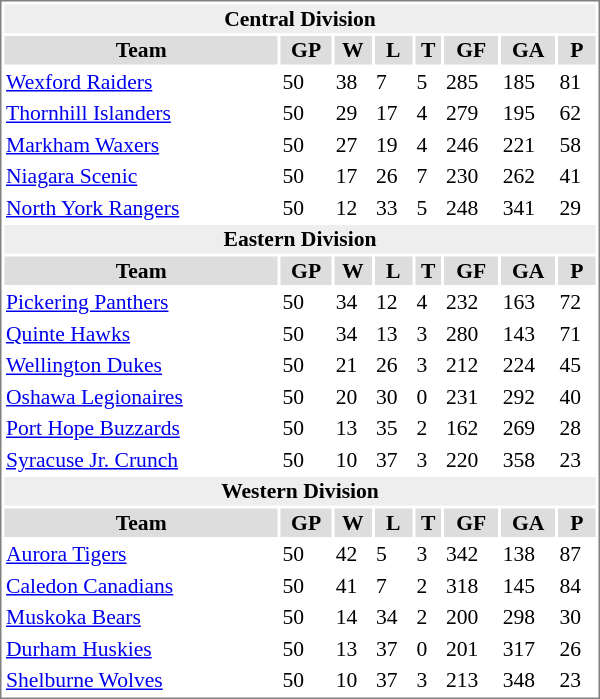<table cellpadding="0">
<tr align="left" style="vertical-align: top">
<td></td>
<td><br><table cellpadding="1" width="400px" style="font-size: 90%; border: 1px solid gray;">
<tr align="center"  bgcolor="#eeeeee">
<td colspan="11"><strong>Central Division</strong></td>
</tr>
<tr align="center"  bgcolor="#dddddd">
<td><strong>Team</strong></td>
<td><strong>GP</strong></td>
<td><strong>W</strong></td>
<td><strong>L</strong></td>
<td><strong>T</strong></td>
<td><strong>GF</strong></td>
<td><strong>GA</strong></td>
<td><strong>P</strong></td>
</tr>
<tr>
<td><a href='#'>Wexford Raiders</a></td>
<td>50</td>
<td>38</td>
<td>7</td>
<td>5</td>
<td>285</td>
<td>185</td>
<td>81</td>
</tr>
<tr>
<td><a href='#'>Thornhill Islanders</a></td>
<td>50</td>
<td>29</td>
<td>17</td>
<td>4</td>
<td>279</td>
<td>195</td>
<td>62</td>
</tr>
<tr>
<td><a href='#'>Markham Waxers</a></td>
<td>50</td>
<td>27</td>
<td>19</td>
<td>4</td>
<td>246</td>
<td>221</td>
<td>58</td>
</tr>
<tr>
<td><a href='#'>Niagara Scenic</a></td>
<td>50</td>
<td>17</td>
<td>26</td>
<td>7</td>
<td>230</td>
<td>262</td>
<td>41</td>
</tr>
<tr>
<td><a href='#'>North York Rangers</a></td>
<td>50</td>
<td>12</td>
<td>33</td>
<td>5</td>
<td>248</td>
<td>341</td>
<td>29</td>
</tr>
<tr align="center"  bgcolor="#eeeeee">
<td colspan="11"><strong>Eastern Division</strong></td>
</tr>
<tr align="center"  bgcolor="#dddddd">
<td><strong>Team</strong></td>
<td><strong>GP</strong></td>
<td><strong>W</strong></td>
<td><strong>L</strong></td>
<td><strong>T</strong></td>
<td><strong>GF</strong></td>
<td><strong>GA</strong></td>
<td><strong>P</strong></td>
</tr>
<tr>
<td><a href='#'>Pickering Panthers</a></td>
<td>50</td>
<td>34</td>
<td>12</td>
<td>4</td>
<td>232</td>
<td>163</td>
<td>72</td>
</tr>
<tr>
<td><a href='#'>Quinte Hawks</a></td>
<td>50</td>
<td>34</td>
<td>13</td>
<td>3</td>
<td>280</td>
<td>143</td>
<td>71</td>
</tr>
<tr>
<td><a href='#'>Wellington Dukes</a></td>
<td>50</td>
<td>21</td>
<td>26</td>
<td>3</td>
<td>212</td>
<td>224</td>
<td>45</td>
</tr>
<tr>
<td><a href='#'>Oshawa Legionaires</a></td>
<td>50</td>
<td>20</td>
<td>30</td>
<td>0</td>
<td>231</td>
<td>292</td>
<td>40</td>
</tr>
<tr>
<td><a href='#'>Port Hope Buzzards</a></td>
<td>50</td>
<td>13</td>
<td>35</td>
<td>2</td>
<td>162</td>
<td>269</td>
<td>28</td>
</tr>
<tr>
<td><a href='#'>Syracuse Jr. Crunch</a></td>
<td>50</td>
<td>10</td>
<td>37</td>
<td>3</td>
<td>220</td>
<td>358</td>
<td>23</td>
</tr>
<tr align="center"  bgcolor="#eeeeee">
<td colspan="11"><strong>Western Division</strong></td>
</tr>
<tr align="center"  bgcolor="#dddddd">
<td><strong>Team</strong></td>
<td><strong>GP</strong></td>
<td><strong>W</strong></td>
<td><strong>L</strong></td>
<td><strong>T</strong></td>
<td><strong>GF</strong></td>
<td><strong>GA</strong></td>
<td><strong>P</strong></td>
</tr>
<tr>
<td><a href='#'>Aurora Tigers</a></td>
<td>50</td>
<td>42</td>
<td>5</td>
<td>3</td>
<td>342</td>
<td>138</td>
<td>87</td>
</tr>
<tr>
<td><a href='#'>Caledon Canadians</a></td>
<td>50</td>
<td>41</td>
<td>7</td>
<td>2</td>
<td>318</td>
<td>145</td>
<td>84</td>
</tr>
<tr>
<td><a href='#'>Muskoka Bears</a></td>
<td>50</td>
<td>14</td>
<td>34</td>
<td>2</td>
<td>200</td>
<td>298</td>
<td>30</td>
</tr>
<tr>
<td><a href='#'>Durham Huskies</a></td>
<td>50</td>
<td>13</td>
<td>37</td>
<td>0</td>
<td>201</td>
<td>317</td>
<td>26</td>
</tr>
<tr>
<td><a href='#'>Shelburne Wolves</a></td>
<td>50</td>
<td>10</td>
<td>37</td>
<td>3</td>
<td>213</td>
<td>348</td>
<td>23</td>
</tr>
</table>
</td>
</tr>
</table>
